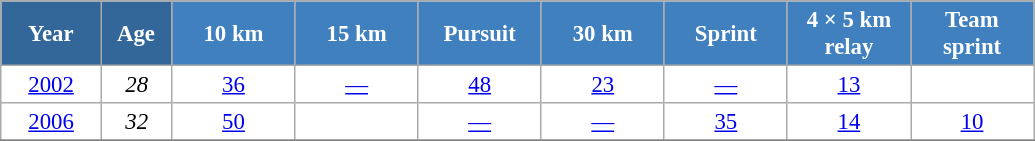<table class="wikitable" style="font-size:95%; text-align:center; border:grey solid 1px; border-collapse:collapse; background:#ffffff;">
<tr>
<th style="background-color:#369; color:white; width:60px;"> Year </th>
<th style="background-color:#369; color:white; width:40px;"> Age </th>
<th style="background-color:#4180be; color:white; width:75px;"> 10 km </th>
<th style="background-color:#4180be; color:white; width:75px;"> 15 km </th>
<th style="background-color:#4180be; color:white; width:75px;"> Pursuit </th>
<th style="background-color:#4180be; color:white; width:75px;"> 30 km </th>
<th style="background-color:#4180be; color:white; width:75px;"> Sprint </th>
<th style="background-color:#4180be; color:white; width:75px;"> 4 × 5 km <br> relay </th>
<th style="background-color:#4180be; color:white; width:75px;"> Team <br> sprint </th>
</tr>
<tr>
<td><a href='#'>2002</a></td>
<td><em>28</em></td>
<td><a href='#'>36</a></td>
<td><a href='#'>—</a></td>
<td><a href='#'>48</a></td>
<td><a href='#'>23</a></td>
<td><a href='#'>—</a></td>
<td><a href='#'>13</a></td>
<td></td>
</tr>
<tr>
<td><a href='#'>2006</a></td>
<td><em>32</em></td>
<td><a href='#'>50</a></td>
<td></td>
<td><a href='#'>—</a></td>
<td><a href='#'>—</a></td>
<td><a href='#'>35</a></td>
<td><a href='#'>14</a></td>
<td><a href='#'>10</a></td>
</tr>
<tr>
</tr>
</table>
